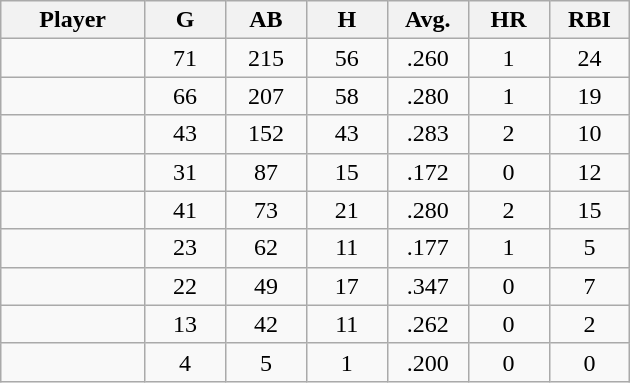<table class="wikitable sortable">
<tr>
<th bgcolor="#DDDDFF" width="16%">Player</th>
<th bgcolor="#DDDDFF" width="9%">G</th>
<th bgcolor="#DDDDFF" width="9%">AB</th>
<th bgcolor="#DDDDFF" width="9%">H</th>
<th bgcolor="#DDDDFF" width="9%">Avg.</th>
<th bgcolor="#DDDDFF" width="9%">HR</th>
<th bgcolor="#DDDDFF" width="9%">RBI</th>
</tr>
<tr align="center">
<td></td>
<td>71</td>
<td>215</td>
<td>56</td>
<td>.260</td>
<td>1</td>
<td>24</td>
</tr>
<tr align="center">
<td></td>
<td>66</td>
<td>207</td>
<td>58</td>
<td>.280</td>
<td>1</td>
<td>19</td>
</tr>
<tr align="center">
<td></td>
<td>43</td>
<td>152</td>
<td>43</td>
<td>.283</td>
<td>2</td>
<td>10</td>
</tr>
<tr align="center">
<td></td>
<td>31</td>
<td>87</td>
<td>15</td>
<td>.172</td>
<td>0</td>
<td>12</td>
</tr>
<tr align="center">
<td></td>
<td>41</td>
<td>73</td>
<td>21</td>
<td>.280</td>
<td>2</td>
<td>15</td>
</tr>
<tr align="center">
<td></td>
<td>23</td>
<td>62</td>
<td>11</td>
<td>.177</td>
<td>1</td>
<td>5</td>
</tr>
<tr align="center">
<td></td>
<td>22</td>
<td>49</td>
<td>17</td>
<td>.347</td>
<td>0</td>
<td>7</td>
</tr>
<tr align="center">
<td></td>
<td>13</td>
<td>42</td>
<td>11</td>
<td>.262</td>
<td>0</td>
<td>2</td>
</tr>
<tr align="center">
<td></td>
<td>4</td>
<td>5</td>
<td>1</td>
<td>.200</td>
<td>0</td>
<td>0</td>
</tr>
</table>
